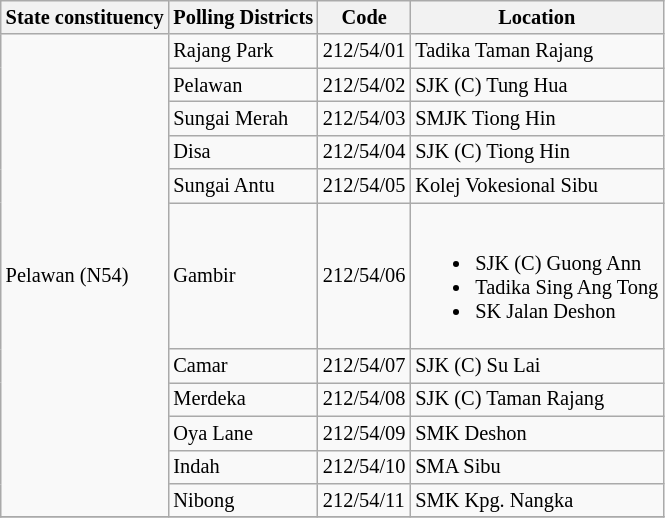<table class="wikitable sortable mw-collapsible" style="white-space:nowrap;font-size:85%">
<tr>
<th>State constituency</th>
<th>Polling Districts</th>
<th>Code</th>
<th>Location</th>
</tr>
<tr>
<td rowspan="11">Pelawan (N54)</td>
<td>Rajang Park</td>
<td>212/54/01</td>
<td>Tadika Taman Rajang</td>
</tr>
<tr>
<td>Pelawan</td>
<td>212/54/02</td>
<td>SJK (C) Tung Hua</td>
</tr>
<tr>
<td>Sungai Merah</td>
<td>212/54/03</td>
<td>SMJK Tiong Hin</td>
</tr>
<tr>
<td>Disa</td>
<td>212/54/04</td>
<td>SJK (C) Tiong Hin</td>
</tr>
<tr>
<td>Sungai Antu</td>
<td>212/54/05</td>
<td>Kolej Vokesional Sibu</td>
</tr>
<tr>
<td>Gambir</td>
<td>212/54/06</td>
<td><br><ul><li>SJK (C) Guong Ann</li><li>Tadika Sing Ang Tong</li><li>SK Jalan Deshon</li></ul></td>
</tr>
<tr>
<td>Camar</td>
<td>212/54/07</td>
<td>SJK (C) Su Lai</td>
</tr>
<tr>
<td>Merdeka</td>
<td>212/54/08</td>
<td>SJK (C) Taman Rajang</td>
</tr>
<tr>
<td>Oya Lane</td>
<td>212/54/09</td>
<td>SMK Deshon</td>
</tr>
<tr>
<td>Indah</td>
<td>212/54/10</td>
<td>SMA Sibu</td>
</tr>
<tr>
<td>Nibong</td>
<td>212/54/11</td>
<td>SMK Kpg. Nangka</td>
</tr>
<tr>
</tr>
</table>
